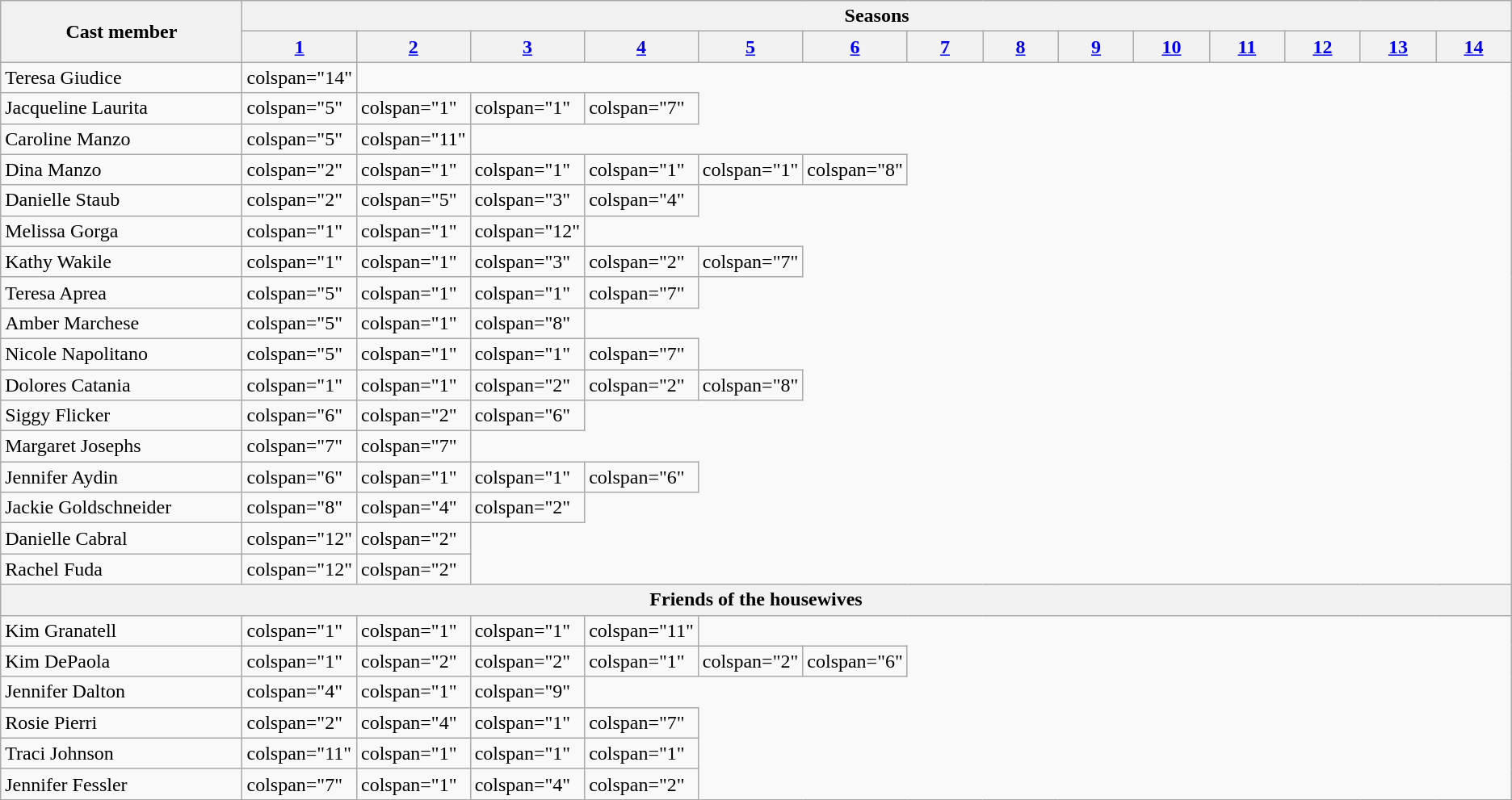<table class="wikitable plainrowheaders">
<tr>
<th rowspan="2" style="width:16%;">Cast member</th>
<th colspan="14">Seasons</th>
</tr>
<tr>
<th style="width:5%;"><a href='#'>1</a></th>
<th style="width:5%;"><a href='#'>2</a></th>
<th style="width:5%;"><a href='#'>3</a></th>
<th style="width:5%;"><a href='#'>4</a></th>
<th style="width:5%;"><a href='#'>5</a></th>
<th style="width:5%;"><a href='#'>6</a></th>
<th style="width:5%;"><a href='#'>7</a></th>
<th style="width:5%;"><a href='#'>8</a></th>
<th style="width:5%;"><a href='#'>9</a></th>
<th style="width:5%;"><a href='#'>10</a></th>
<th style="width:5%;"><a href='#'>11</a></th>
<th style="width:5%;"><a href='#'>12</a></th>
<th style="width:5%;"><a href='#'>13</a></th>
<th style="width:5%;"><a href='#'>14</a></th>
</tr>
<tr>
<td>Teresa Giudice</td>
<td>colspan="14" </td>
</tr>
<tr>
<td>Jacqueline Laurita</td>
<td>colspan="5" </td>
<td>colspan="1" </td>
<td>colspan="1" </td>
<td>colspan="7" </td>
</tr>
<tr>
<td>Caroline Manzo</td>
<td>colspan="5" </td>
<td>colspan="11" </td>
</tr>
<tr>
<td>Dina Manzo</td>
<td>colspan="2" </td>
<td>colspan="1" </td>
<td>colspan="1" </td>
<td>colspan="1" </td>
<td>colspan="1" </td>
<td>colspan="8" </td>
</tr>
<tr>
<td>Danielle Staub</td>
<td>colspan="2" </td>
<td>colspan="5" </td>
<td>colspan="3" </td>
<td>colspan="4" </td>
</tr>
<tr>
<td>Melissa Gorga</td>
<td>colspan="1" </td>
<td>colspan="1"  </td>
<td>colspan="12" </td>
</tr>
<tr>
<td>Kathy Wakile</td>
<td>colspan="1" </td>
<td>colspan="1"  </td>
<td>colspan="3" </td>
<td>colspan="2" </td>
<td>colspan="7" </td>
</tr>
<tr>
<td>Teresa Aprea</td>
<td>colspan="5" </td>
<td>colspan="1" </td>
<td>colspan="1" </td>
<td>colspan="7" </td>
</tr>
<tr>
<td>Amber Marchese</td>
<td>colspan="5" </td>
<td>colspan="1" </td>
<td>colspan="8" </td>
</tr>
<tr>
<td>Nicole Napolitano</td>
<td>colspan="5" </td>
<td>colspan="1" </td>
<td>colspan="1" </td>
<td>colspan="7" </td>
</tr>
<tr>
<td>Dolores Catania</td>
<td>colspan="1" </td>
<td>colspan="1" </td>
<td>colspan="2" </td>
<td>colspan="2" </td>
<td>colspan="8" </td>
</tr>
<tr>
<td>Siggy Flicker</td>
<td>colspan="6" </td>
<td>colspan="2" </td>
<td>colspan="6" </td>
</tr>
<tr>
<td>Margaret Josephs</td>
<td>colspan="7" </td>
<td>colspan="7" </td>
</tr>
<tr>
<td>Jennifer Aydin</td>
<td>colspan="6" </td>
<td>colspan="1" </td>
<td>colspan="1" </td>
<td>colspan="6" </td>
</tr>
<tr>
<td nowrap>Jackie Goldschneider</td>
<td>colspan="8" </td>
<td>colspan="4" </td>
<td>colspan="2" </td>
</tr>
<tr>
<td>Danielle Cabral</td>
<td>colspan="12" </td>
<td>colspan="2" </td>
</tr>
<tr>
<td>Rachel Fuda</td>
<td>colspan="12" </td>
<td>colspan="2" </td>
</tr>
<tr>
<th colspan="17">Friends of the housewives </th>
</tr>
<tr>
<td>Kim Granatell</td>
<td>colspan="1" </td>
<td>colspan="1" </td>
<td>colspan="1" </td>
<td>colspan="11" </td>
</tr>
<tr>
<td>Kim DePaola</td>
<td>colspan="1" </td>
<td>colspan="2" </td>
<td>colspan="2" </td>
<td>colspan="1" </td>
<td>colspan="2" </td>
<td>colspan="6" </td>
</tr>
<tr>
<td>Jennifer Dalton</td>
<td>colspan="4" </td>
<td>colspan="1" </td>
<td>colspan="9" </td>
</tr>
<tr>
<td>Rosie Pierri</td>
<td>colspan="2" </td>
<td>colspan="4" </td>
<td>colspan="1" </td>
<td>colspan="7" </td>
</tr>
<tr>
<td>Traci Johnson</td>
<td>colspan="11" </td>
<td>colspan="1" </td>
<td>colspan="1" </td>
<td>colspan="1" </td>
</tr>
<tr>
<td>Jennifer Fessler</td>
<td>colspan="7" </td>
<td>colspan="1"  </td>
<td>colspan="4" </td>
<td>colspan="2" </td>
</tr>
</table>
